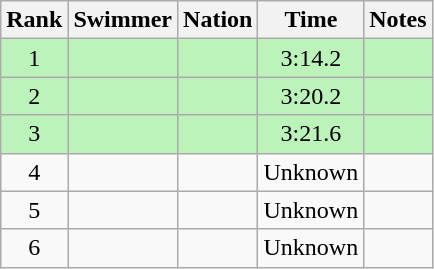<table class="wikitable sortable" style="text-align:center">
<tr>
<th>Rank</th>
<th>Swimmer</th>
<th>Nation</th>
<th>Time</th>
<th>Notes</th>
</tr>
<tr style="background:#bbf3bb;">
<td>1</td>
<td align=left></td>
<td align=left></td>
<td>3:14.2</td>
<td></td>
</tr>
<tr style="background:#bbf3bb;">
<td>2</td>
<td align=left></td>
<td align=left></td>
<td>3:20.2</td>
<td></td>
</tr>
<tr style="background:#bbf3bb;">
<td>3</td>
<td align=left></td>
<td align=left></td>
<td>3:21.6</td>
<td></td>
</tr>
<tr>
<td>4</td>
<td align=left></td>
<td align=left></td>
<td>Unknown</td>
<td></td>
</tr>
<tr>
<td>5</td>
<td align=left></td>
<td align=left></td>
<td>Unknown</td>
<td></td>
</tr>
<tr>
<td>6</td>
<td align=left></td>
<td align=left></td>
<td>Unknown</td>
<td></td>
</tr>
</table>
